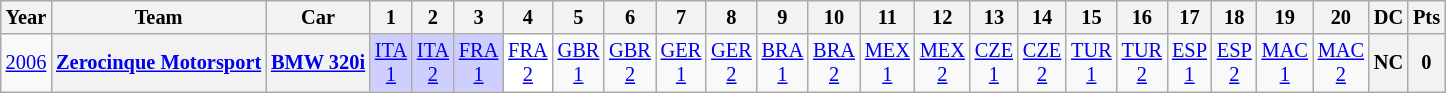<table class="wikitable" style="text-align:center; font-size:85%">
<tr>
<th>Year</th>
<th>Team</th>
<th>Car</th>
<th>1</th>
<th>2</th>
<th>3</th>
<th>4</th>
<th>5</th>
<th>6</th>
<th>7</th>
<th>8</th>
<th>9</th>
<th>10</th>
<th>11</th>
<th>12</th>
<th>13</th>
<th>14</th>
<th>15</th>
<th>16</th>
<th>17</th>
<th>18</th>
<th>19</th>
<th>20</th>
<th>DC</th>
<th>Pts</th>
</tr>
<tr>
<td><a href='#'>2006</a></td>
<th><a href='#'>Zerocinque Motorsport</a></th>
<th><a href='#'>BMW 320i</a></th>
<td style="background:#cfcfff;"><a href='#'>ITA<br>1</a><br></td>
<td style="background:#cfcfff;"><a href='#'>ITA<br>2</a><br></td>
<td style="background:#cfcfff;"><a href='#'>FRA<br>1</a><br></td>
<td style="background:#ffffff;"><a href='#'>FRA<br>2</a><br></td>
<td><a href='#'>GBR<br>1</a></td>
<td><a href='#'>GBR<br>2</a></td>
<td><a href='#'>GER<br>1</a></td>
<td><a href='#'>GER<br>2</a></td>
<td><a href='#'>BRA<br>1</a></td>
<td><a href='#'>BRA<br>2</a></td>
<td><a href='#'>MEX<br>1</a></td>
<td><a href='#'>MEX<br>2</a></td>
<td><a href='#'>CZE<br>1</a></td>
<td><a href='#'>CZE<br>2</a></td>
<td><a href='#'>TUR<br>1</a></td>
<td><a href='#'>TUR<br>2</a></td>
<td><a href='#'>ESP<br>1</a></td>
<td><a href='#'>ESP<br>2</a></td>
<td><a href='#'>MAC<br>1</a></td>
<td><a href='#'>MAC<br>2</a></td>
<th>NC</th>
<th>0</th>
</tr>
</table>
